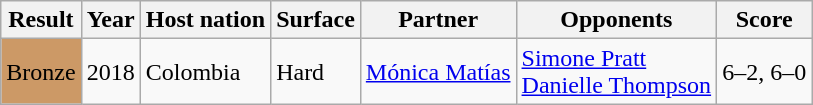<table class="sortable wikitable">
<tr>
<th>Result</th>
<th>Year</th>
<th>Host nation</th>
<th>Surface</th>
<th>Partner</th>
<th>Opponents</th>
<th>Score</th>
</tr>
<tr>
<td bgcolor=cc9966>Bronze</td>
<td>2018</td>
<td>Colombia</td>
<td>Hard</td>
<td> <a href='#'>Mónica Matías</a></td>
<td> <a href='#'>Simone Pratt</a> <br>  <a href='#'>Danielle Thompson</a></td>
<td>6–2, 6–0</td>
</tr>
</table>
